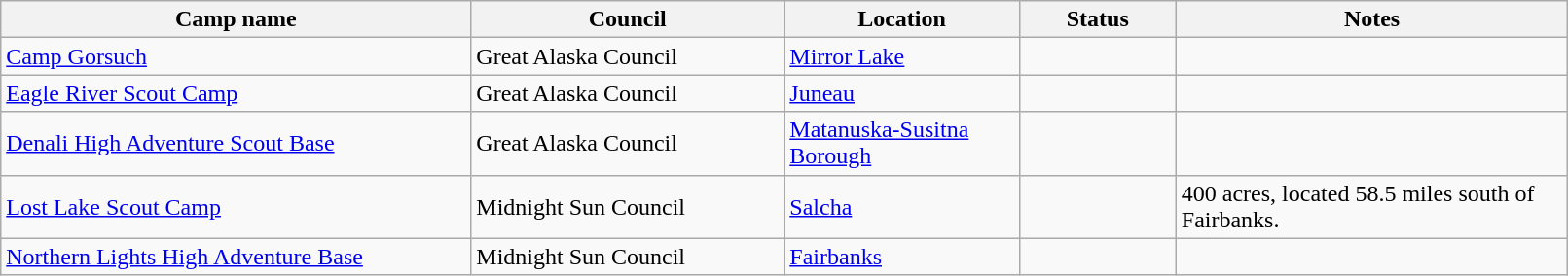<table class="wikitable sortable" border="1" width="85%">
<tr>
<th scope="col" width="30%">Camp name</th>
<th scope="col" width="20%">Council</th>
<th scope="col" width="15%">Location</th>
<th scope="col" width="10%">Status</th>
<th scope="col" width="25%"  class="unsortable">Notes</th>
</tr>
<tr>
<td><a href='#'>Camp Gorsuch</a></td>
<td>Great Alaska Council</td>
<td><a href='#'>Mirror Lake</a></td>
<td></td>
<td></td>
</tr>
<tr>
<td><a href='#'>Eagle River Scout Camp</a></td>
<td>Great Alaska Council</td>
<td><a href='#'>Juneau</a></td>
<td></td>
<td></td>
</tr>
<tr>
<td><a href='#'>Denali High Adventure Scout Base</a></td>
<td>Great Alaska Council</td>
<td><a href='#'>Matanuska-Susitna Borough</a></td>
<td></td>
<td></td>
</tr>
<tr>
<td><a href='#'>Lost Lake Scout Camp</a></td>
<td>Midnight Sun Council</td>
<td><a href='#'>Salcha</a></td>
<td></td>
<td>400 acres, located 58.5 miles south of Fairbanks.</td>
</tr>
<tr>
<td><a href='#'>Northern Lights High Adventure Base</a></td>
<td>Midnight Sun Council</td>
<td><a href='#'>Fairbanks</a></td>
<td></td>
<td></td>
</tr>
</table>
